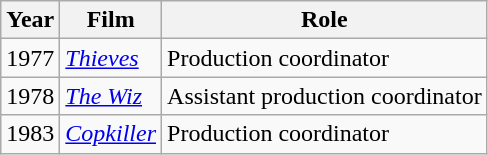<table class="wikitable">
<tr>
<th>Year</th>
<th>Film</th>
<th>Role</th>
</tr>
<tr>
<td>1977</td>
<td><em><a href='#'>Thieves</a></em></td>
<td>Production coordinator</td>
</tr>
<tr>
<td>1978</td>
<td><em><a href='#'>The Wiz</a></em></td>
<td>Assistant production coordinator</td>
</tr>
<tr>
<td>1983</td>
<td><em><a href='#'>Copkiller</a></em></td>
<td>Production coordinator</td>
</tr>
</table>
